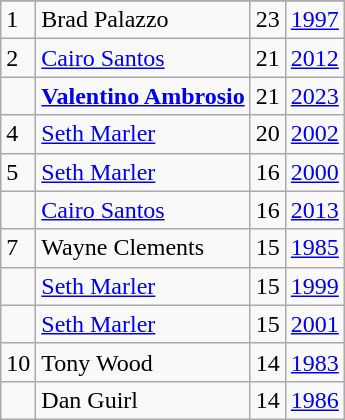<table class="wikitable">
<tr>
</tr>
<tr>
<td>1</td>
<td>Brad Palazzo</td>
<td>23</td>
<td><a href='#'>1997</a></td>
</tr>
<tr>
<td>2</td>
<td><a href='#'>Cairo Santos</a></td>
<td>21</td>
<td><a href='#'>2012</a></td>
</tr>
<tr>
<td></td>
<td><strong><a href='#'>Valentino Ambrosio</a></strong></td>
<td>21</td>
<td><a href='#'>2023</a></td>
</tr>
<tr>
<td>4</td>
<td><a href='#'>Seth Marler</a></td>
<td>20</td>
<td><a href='#'>2002</a></td>
</tr>
<tr>
<td>5</td>
<td><a href='#'>Seth Marler</a></td>
<td>16</td>
<td><a href='#'>2000</a></td>
</tr>
<tr>
<td></td>
<td><a href='#'>Cairo Santos</a></td>
<td>16</td>
<td><a href='#'>2013</a></td>
</tr>
<tr>
<td>7</td>
<td>Wayne Clements</td>
<td>15</td>
<td><a href='#'>1985</a></td>
</tr>
<tr>
<td></td>
<td><a href='#'>Seth Marler</a></td>
<td>15</td>
<td><a href='#'>1999</a></td>
</tr>
<tr>
<td></td>
<td><a href='#'>Seth Marler</a></td>
<td>15</td>
<td><a href='#'>2001</a></td>
</tr>
<tr>
<td>10</td>
<td>Tony Wood</td>
<td>14</td>
<td><a href='#'>1983</a></td>
</tr>
<tr>
<td></td>
<td>Dan Guirl</td>
<td>14</td>
<td><a href='#'>1986</a></td>
</tr>
</table>
